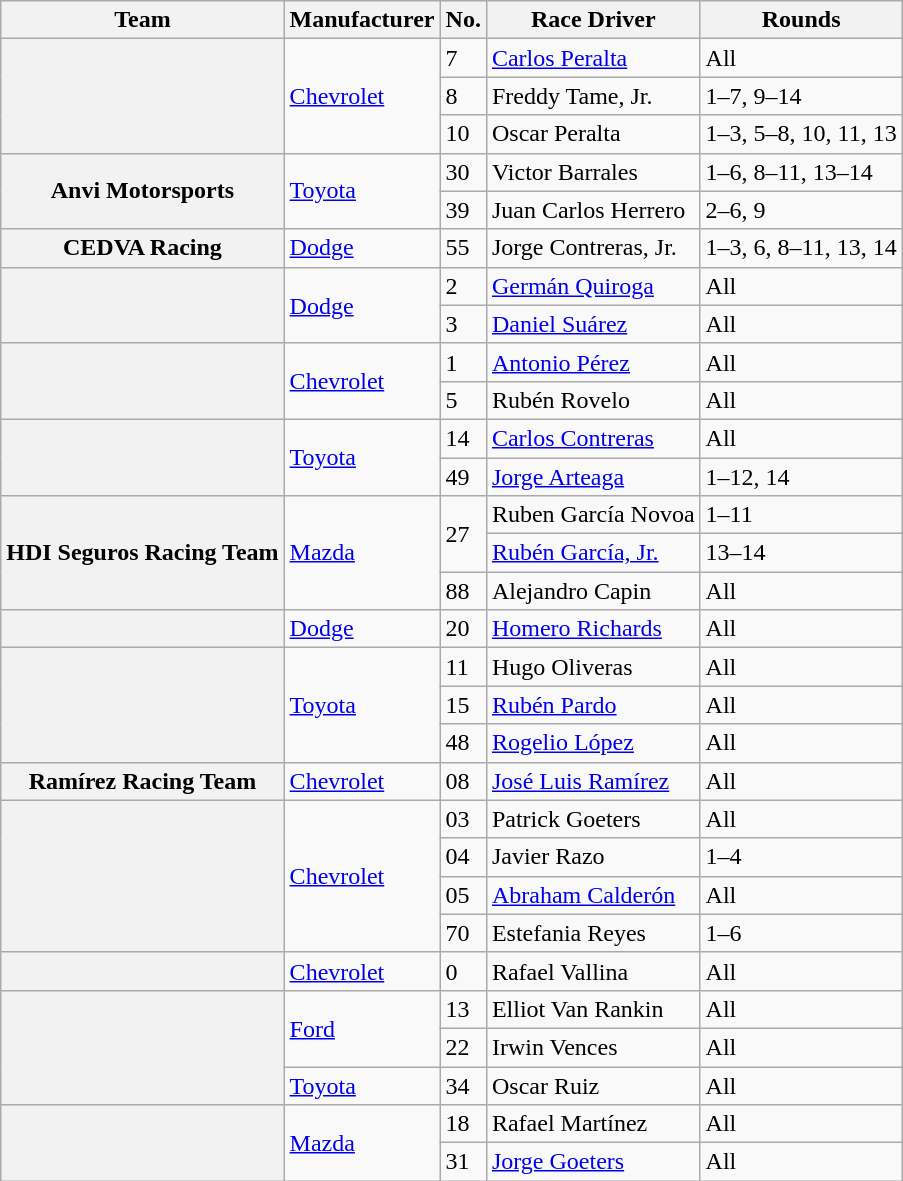<table class="wikitable">
<tr>
<th>Team</th>
<th>Manufacturer</th>
<th>No.</th>
<th>Race Driver</th>
<th>Rounds</th>
</tr>
<tr>
<th rowspan=3></th>
<td rowspan=3><a href='#'>Chevrolet</a></td>
<td>7</td>
<td><a href='#'>Carlos Peralta</a></td>
<td>All</td>
</tr>
<tr>
<td>8</td>
<td>Freddy Tame, Jr.</td>
<td>1–7, 9–14</td>
</tr>
<tr>
<td>10</td>
<td>Oscar Peralta</td>
<td>1–3, 5–8, 10, 11, 13</td>
</tr>
<tr>
<th rowspan=2>Anvi Motorsports</th>
<td rowspan=2><a href='#'>Toyota</a></td>
<td>30</td>
<td>Victor Barrales</td>
<td>1–6, 8–11, 13–14</td>
</tr>
<tr>
<td>39</td>
<td>Juan Carlos Herrero</td>
<td>2–6, 9</td>
</tr>
<tr>
<th>CEDVA Racing</th>
<td><a href='#'>Dodge</a></td>
<td>55</td>
<td>Jorge Contreras, Jr.</td>
<td>1–3, 6, 8–11, 13, 14</td>
</tr>
<tr>
<th rowspan=2> </th>
<td rowspan=2><a href='#'>Dodge</a></td>
<td>2</td>
<td><a href='#'>Germán Quiroga</a></td>
<td>All</td>
</tr>
<tr>
<td>3</td>
<td><a href='#'>Daniel Suárez</a></td>
<td>All</td>
</tr>
<tr>
<th rowspan=2></th>
<td rowspan=2><a href='#'>Chevrolet</a></td>
<td>1</td>
<td><a href='#'>Antonio Pérez</a></td>
<td>All</td>
</tr>
<tr>
<td>5</td>
<td>Rubén Rovelo</td>
<td>All</td>
</tr>
<tr>
<th rowspan=2></th>
<td rowspan=2><a href='#'>Toyota</a></td>
<td>14</td>
<td><a href='#'>Carlos Contreras</a></td>
<td>All</td>
</tr>
<tr>
<td>49</td>
<td><a href='#'>Jorge Arteaga</a></td>
<td>1–12, 14</td>
</tr>
<tr>
<th rowspan=3>HDI Seguros Racing Team</th>
<td rowspan=3><a href='#'>Mazda</a></td>
<td rowspan=2>27</td>
<td>Ruben García Novoa</td>
<td>1–11</td>
</tr>
<tr>
<td><a href='#'>Rubén García, Jr.</a></td>
<td>13–14</td>
</tr>
<tr>
<td>88</td>
<td>Alejandro Capin</td>
<td>All</td>
</tr>
<tr>
<th> </th>
<td><a href='#'>Dodge</a></td>
<td>20</td>
<td><a href='#'>Homero Richards</a></td>
<td>All</td>
</tr>
<tr>
<th rowspan=3></th>
<td rowspan=3><a href='#'>Toyota</a></td>
<td>11</td>
<td>Hugo Oliveras</td>
<td>All</td>
</tr>
<tr>
<td>15</td>
<td><a href='#'>Rubén Pardo</a></td>
<td>All</td>
</tr>
<tr>
<td>48</td>
<td><a href='#'>Rogelio López</a></td>
<td>All</td>
</tr>
<tr>
<th>Ramírez Racing Team</th>
<td><a href='#'>Chevrolet</a></td>
<td>08</td>
<td><a href='#'>José Luis Ramírez</a></td>
<td>All</td>
</tr>
<tr>
<th rowspan=4></th>
<td rowspan=4><a href='#'>Chevrolet</a></td>
<td>03</td>
<td>Patrick Goeters</td>
<td>All</td>
</tr>
<tr>
<td>04</td>
<td>Javier Razo</td>
<td>1–4</td>
</tr>
<tr>
<td>05</td>
<td><a href='#'>Abraham Calderón</a></td>
<td>All</td>
</tr>
<tr>
<td>70</td>
<td>Estefania Reyes</td>
<td>1–6</td>
</tr>
<tr>
<th></th>
<td><a href='#'>Chevrolet</a></td>
<td>0</td>
<td>Rafael Vallina</td>
<td>All</td>
</tr>
<tr>
<th rowspan=3> </th>
<td rowspan=2><a href='#'>Ford</a></td>
<td>13</td>
<td>Elliot Van Rankin</td>
<td>All</td>
</tr>
<tr>
<td>22</td>
<td>Irwin Vences</td>
<td>All</td>
</tr>
<tr>
<td><a href='#'>Toyota</a></td>
<td>34</td>
<td>Oscar Ruiz</td>
<td>All</td>
</tr>
<tr>
<th rowspan=2></th>
<td rowspan=2><a href='#'>Mazda</a></td>
<td>18</td>
<td>Rafael Martínez</td>
<td>All</td>
</tr>
<tr>
<td>31</td>
<td><a href='#'>Jorge Goeters</a></td>
<td>All</td>
</tr>
</table>
